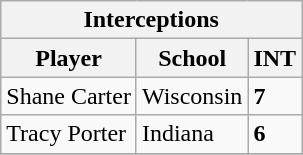<table class="wikitable">
<tr>
<th colspan="7" align="center">Interceptions</th>
</tr>
<tr>
<th>Player</th>
<th>School</th>
<th>INT</th>
</tr>
<tr>
<td>Shane Carter</td>
<td>Wisconsin</td>
<td><strong>7</strong></td>
</tr>
<tr>
<td>Tracy Porter</td>
<td>Indiana</td>
<td><strong>6</strong></td>
</tr>
<tr>
</tr>
</table>
